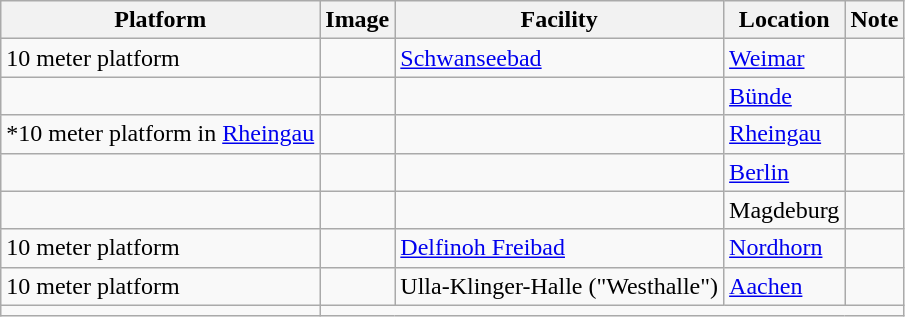<table class="wikitable sortable">
<tr>
<th>Platform</th>
<th>Image</th>
<th>Facility</th>
<th>Location</th>
<th>Note</th>
</tr>
<tr>
<td>10 meter platform</td>
<td></td>
<td><a href='#'>Schwanseebad</a></td>
<td><a href='#'>Weimar</a></td>
<td></td>
</tr>
<tr>
<td></td>
<td></td>
<td></td>
<td><a href='#'>Bünde</a></td>
<td></td>
</tr>
<tr>
<td>*10 meter platform in <a href='#'>Rheingau</a></td>
<td></td>
<td></td>
<td><a href='#'>Rheingau</a></td>
<td></td>
</tr>
<tr>
<td></td>
<td></td>
<td></td>
<td><a href='#'>Berlin</a></td>
<td></td>
</tr>
<tr>
<td></td>
<td></td>
<td></td>
<td>Magdeburg</td>
<td></td>
</tr>
<tr>
<td>10 meter platform</td>
<td></td>
<td><a href='#'>Delfinoh Freibad</a></td>
<td><a href='#'>Nordhorn</a></td>
<td></td>
</tr>
<tr>
<td>10 meter platform</td>
<td></td>
<td>Ulla-Klinger-Halle ("Westhalle")</td>
<td><a href='#'>Aachen</a></td>
<td></td>
</tr>
<tr>
<td></td>
</tr>
</table>
